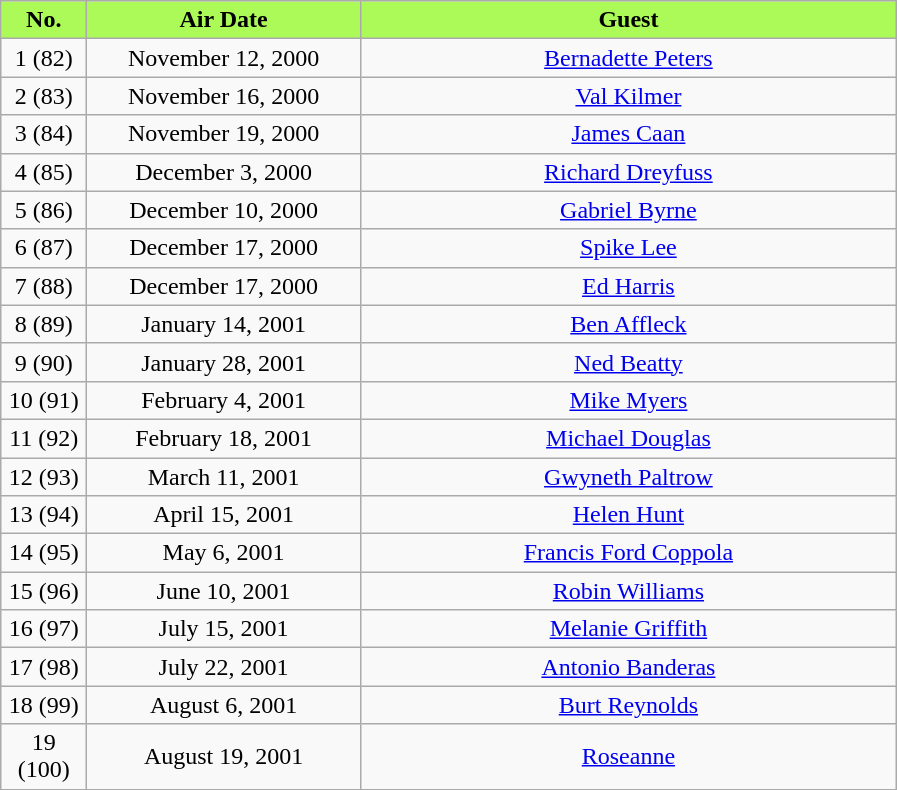<table class="wikitable" style="text-align:center;">
<tr>
<th width="50" style="background:#ACFA58">No.</th>
<th width="175" style="background:#ACFA58">Air Date</th>
<th width="350" style="background:#ACFA58">Guest</th>
</tr>
<tr>
<td>1 (82)</td>
<td>November 12, 2000</td>
<td><a href='#'>Bernadette Peters</a></td>
</tr>
<tr>
<td>2 (83)</td>
<td>November 16, 2000</td>
<td><a href='#'>Val Kilmer</a></td>
</tr>
<tr>
<td>3 (84)</td>
<td>November 19, 2000</td>
<td><a href='#'>James Caan</a></td>
</tr>
<tr>
<td>4 (85)</td>
<td>December 3, 2000</td>
<td><a href='#'>Richard Dreyfuss</a></td>
</tr>
<tr>
<td>5 (86)</td>
<td>December 10, 2000</td>
<td><a href='#'>Gabriel Byrne</a></td>
</tr>
<tr>
<td>6 (87)</td>
<td>December 17, 2000</td>
<td><a href='#'>Spike Lee</a></td>
</tr>
<tr>
<td>7 (88)</td>
<td>December 17, 2000</td>
<td><a href='#'>Ed Harris</a></td>
</tr>
<tr>
<td>8 (89)</td>
<td>January 14, 2001</td>
<td><a href='#'>Ben Affleck</a></td>
</tr>
<tr>
<td>9 (90)</td>
<td>January 28, 2001</td>
<td><a href='#'>Ned Beatty</a></td>
</tr>
<tr>
<td>10 (91)</td>
<td>February 4, 2001</td>
<td><a href='#'>Mike Myers</a></td>
</tr>
<tr>
<td>11 (92)</td>
<td>February 18, 2001</td>
<td><a href='#'>Michael Douglas</a></td>
</tr>
<tr>
<td>12 (93)</td>
<td>March 11, 2001</td>
<td><a href='#'>Gwyneth Paltrow</a></td>
</tr>
<tr>
<td>13 (94)</td>
<td>April 15, 2001</td>
<td><a href='#'>Helen Hunt</a></td>
</tr>
<tr>
<td>14 (95)</td>
<td>May 6, 2001</td>
<td><a href='#'>Francis Ford Coppola</a></td>
</tr>
<tr>
<td>15 (96)</td>
<td>June 10, 2001</td>
<td><a href='#'>Robin Williams</a></td>
</tr>
<tr>
<td>16 (97)</td>
<td>July 15, 2001</td>
<td><a href='#'>Melanie Griffith</a></td>
</tr>
<tr>
<td>17 (98)</td>
<td>July 22, 2001</td>
<td><a href='#'>Antonio Banderas</a></td>
</tr>
<tr>
<td>18 (99)</td>
<td>August 6, 2001</td>
<td><a href='#'>Burt Reynolds</a></td>
</tr>
<tr>
<td>19 (100)</td>
<td>August 19, 2001</td>
<td><a href='#'>Roseanne</a></td>
</tr>
<tr>
</tr>
</table>
